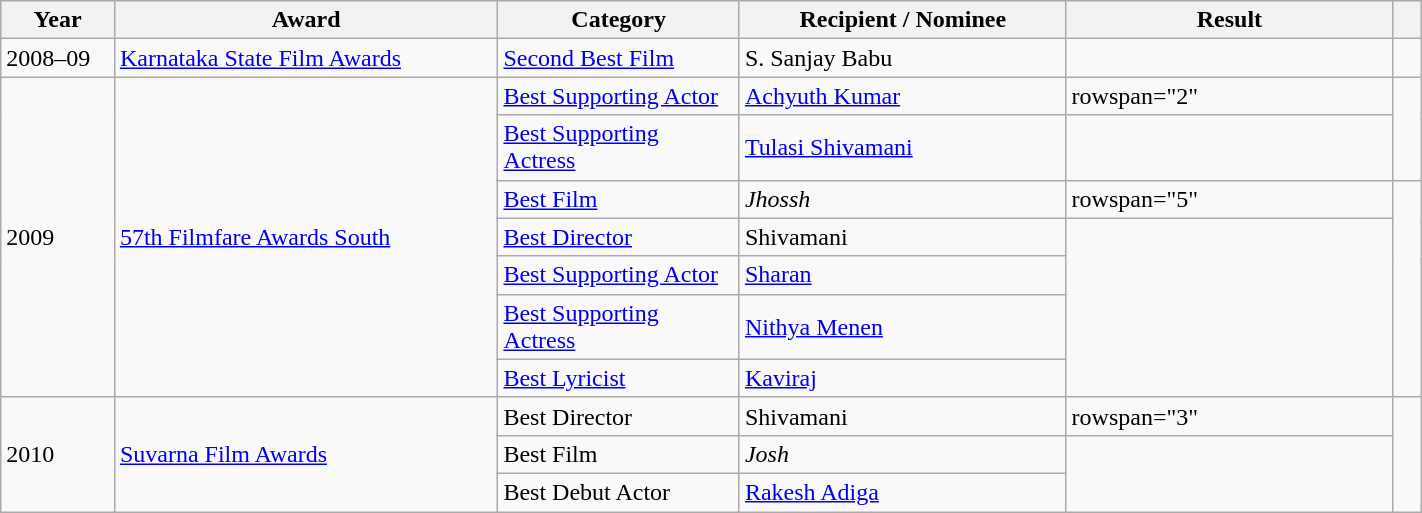<table class="wikitable plainrowheaders sortable" style="width:75%">
<tr>
<th scope="col" style="width:8%">Year</th>
<th scope="col" style="width:27%">Award</th>
<th scope="col" style="width:17%">Category</th>
<th scope="col" style="width:23%">Recipient / Nominee</th>
<th scope="col" style="width:23%">Result</th>
<th class="unsortable" scope="col"></th>
</tr>
<tr>
<td>2008–09</td>
<td><a href='#'>Karnataka State Film Awards</a></td>
<td><a href='#'>Second Best Film</a></td>
<td>S. Sanjay Babu</td>
<td></td>
<td style="text-align: center;"></td>
</tr>
<tr>
<td rowspan="7">2009</td>
<td rowspan="7"><a href='#'>57th Filmfare Awards South</a></td>
<td><a href='#'>Best Supporting Actor</a></td>
<td><a href='#'>Achyuth Kumar</a></td>
<td>rowspan="2" </td>
<td rowspan="2" style="text-align: center;"></td>
</tr>
<tr>
<td><a href='#'>Best Supporting Actress</a></td>
<td><a href='#'>Tulasi Shivamani</a></td>
</tr>
<tr>
<td><a href='#'>Best Film</a></td>
<td><em>Jhossh</em></td>
<td>rowspan="5" </td>
<td rowspan="5" style="text-align: center;"></td>
</tr>
<tr>
<td><a href='#'>Best Director</a></td>
<td>Shivamani</td>
</tr>
<tr>
<td><a href='#'>Best Supporting Actor</a></td>
<td><a href='#'>Sharan</a></td>
</tr>
<tr>
<td><a href='#'>Best Supporting Actress</a></td>
<td><a href='#'>Nithya Menen</a></td>
</tr>
<tr>
<td><a href='#'>Best Lyricist</a></td>
<td><a href='#'>Kaviraj</a></td>
</tr>
<tr>
<td rowspan="3">2010</td>
<td rowspan="3"><a href='#'>Suvarna Film Awards</a></td>
<td>Best Director</td>
<td>Shivamani</td>
<td>rowspan="3" </td>
<td rowspan="3" style="text-align: center;"></td>
</tr>
<tr>
<td>Best Film</td>
<td><em>Josh</em></td>
</tr>
<tr>
<td>Best Debut Actor</td>
<td><a href='#'>Rakesh Adiga</a></td>
</tr>
</table>
